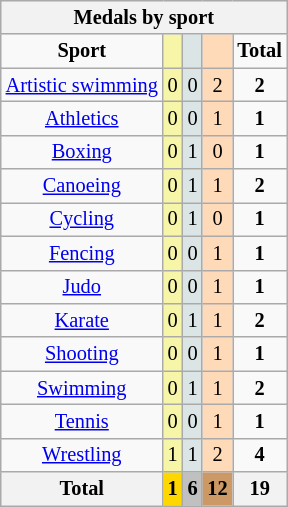<table class="wikitable" style="font-size:85%">
<tr style="background:#efefef;">
<th colspan=7><strong>Medals by sport</strong></th>
</tr>
<tr align=center>
<td><strong>Sport</strong></td>
<td bgcolor=#f7f6a8></td>
<td bgcolor=#dce5e5></td>
<td bgcolor=#ffdab9></td>
<td><strong>Total</strong></td>
</tr>
<tr align=center>
<td><a href='#'>Artistic swimming</a></td>
<td style="background:#F7F6A8;">0</td>
<td style="background:#DCE5E5;">0</td>
<td style="background:#FFDAB9;">2</td>
<td><strong>2</strong></td>
</tr>
<tr align=center>
<td><a href='#'>Athletics</a></td>
<td style="background:#F7F6A8;">0</td>
<td style="background:#DCE5E5;">0</td>
<td style="background:#FFDAB9;">1</td>
<td><strong>1</strong></td>
</tr>
<tr align=center>
<td><a href='#'>Boxing</a></td>
<td style="background:#F7F6A8;">0</td>
<td style="background:#DCE5E5;">1</td>
<td style="background:#FFDAB9;">0</td>
<td><strong>1</strong></td>
</tr>
<tr align=center>
<td><a href='#'>Canoeing</a></td>
<td style="background:#F7F6A8;">0</td>
<td style="background:#DCE5E5;">1</td>
<td style="background:#FFDAB9;">1</td>
<td><strong>2</strong></td>
</tr>
<tr align=center>
<td><a href='#'>Cycling</a></td>
<td style="background:#F7F6A8;">0</td>
<td style="background:#DCE5E5;">1</td>
<td style="background:#FFDAB9;">0</td>
<td><strong>1</strong></td>
</tr>
<tr align=center>
<td><a href='#'>Fencing</a></td>
<td style="background:#F7F6A8;">0</td>
<td style="background:#DCE5E5;">0</td>
<td style="background:#FFDAB9;">1</td>
<td><strong>1</strong></td>
</tr>
<tr align=center>
<td><a href='#'>Judo</a></td>
<td style="background:#F7F6A8;">0</td>
<td style="background:#DCE5E5;">0</td>
<td style="background:#FFDAB9;">1</td>
<td><strong>1</strong></td>
</tr>
<tr align=center>
<td><a href='#'>Karate</a></td>
<td style="background:#F7F6A8;">0</td>
<td style="background:#DCE5E5;">1</td>
<td style="background:#FFDAB9;">1</td>
<td><strong>2</strong></td>
</tr>
<tr align=center>
<td><a href='#'>Shooting</a></td>
<td style="background:#F7F6A8;">0</td>
<td style="background:#DCE5E5;">0</td>
<td style="background:#FFDAB9;">1</td>
<td><strong>1</strong></td>
</tr>
<tr align=center>
<td><a href='#'>Swimming</a></td>
<td style="background:#F7F6A8;">0</td>
<td style="background:#DCE5E5;">1</td>
<td style="background:#FFDAB9;">1</td>
<td><strong>2</strong></td>
</tr>
<tr align=center>
<td><a href='#'>Tennis</a></td>
<td style="background:#F7F6A8;">0</td>
<td style="background:#DCE5E5;">0</td>
<td style="background:#FFDAB9;">1</td>
<td><strong>1</strong></td>
</tr>
<tr align=center>
<td><a href='#'>Wrestling</a></td>
<td style="background:#F7F6A8;">1</td>
<td style="background:#DCE5E5;">1</td>
<td style="background:#FFDAB9;">2</td>
<td><strong>4</strong></td>
</tr>
<tr align=center>
<th><strong>Total</strong></th>
<th style="background:gold;"><strong>1</strong></th>
<th style="background:silver;"><strong>6</strong></th>
<th style="background:#c96;"><strong>12</strong></th>
<th><strong>19</strong></th>
</tr>
</table>
